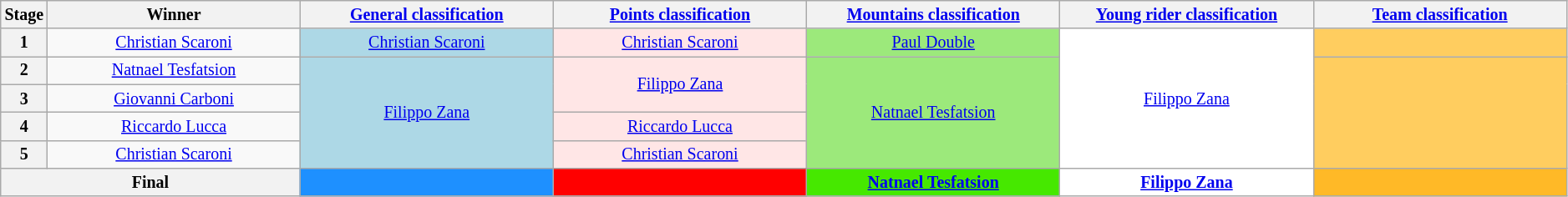<table class="wikitable" style="text-align: center; font-size: smaller;">
<tr>
<th scope="col" style="width:1%;">Stage</th>
<th scope="col" style="width:16.5%;">Winner</th>
<th scope="col" style="width:16.5%;"><a href='#'>General classification</a><br></th>
<th scope="col" style="width:16.5%;"><a href='#'>Points classification</a><br></th>
<th scope="col" style="width:16.5%;"><a href='#'>Mountains classification</a><br></th>
<th scope="col" style="width:16.5%;"><a href='#'>Young rider classification</a><br></th>
<th scope="col" style="width:16.5%;"><a href='#'>Team classification</a></th>
</tr>
<tr>
<th>1</th>
<td><a href='#'>Christian Scaroni</a></td>
<td style="background:lightblue;"><a href='#'>Christian Scaroni</a></td>
<td style="background:#FFE6E6;"><a href='#'>Christian Scaroni</a></td>
<td style="background:#9CE97B;"><a href='#'>Paul Double</a></td>
<td style="background:white;" rowspan=5><a href='#'>Filippo Zana</a></td>
<td style="background:#FFCD5F;"></td>
</tr>
<tr>
<th>2</th>
<td><a href='#'>Natnael Tesfatsion</a></td>
<td style="background:lightblue;" rowspan=4><a href='#'>Filippo Zana</a></td>
<td style="background:#FFE6E6;" rowspan=2><a href='#'>Filippo Zana</a></td>
<td style="background:#9CE97B;" rowspan=4><a href='#'>Natnael Tesfatsion</a></td>
<td style="background:#FFCD5F;" rowspan=4></td>
</tr>
<tr>
<th>3</th>
<td><a href='#'>Giovanni Carboni</a></td>
</tr>
<tr>
<th>4</th>
<td><a href='#'>Riccardo Lucca</a></td>
<td style="background:#FFE6E6;"><a href='#'>Riccardo Lucca</a></td>
</tr>
<tr>
<th>5</th>
<td><a href='#'>Christian Scaroni</a></td>
<td style="background:#FFE6E6;"><a href='#'>Christian Scaroni</a></td>
</tr>
<tr>
<th colspan="2">Final</th>
<th style="background:dodgerblue;"></th>
<th style="background:#f00;"></th>
<th style="background:#46E800;"><a href='#'>Natnael Tesfatsion</a></th>
<th style="background:white;"><a href='#'>Filippo Zana</a></th>
<th style="background:#FFB927;"></th>
</tr>
</table>
